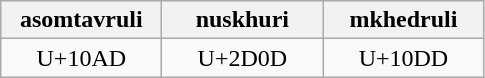<table class="wikitable" style="width:100">
<tr>
<th width="100">asomtavruli</th>
<th width="100">nuskhuri</th>
<th width="100">mkhedruli</th>
</tr>
<tr>
<td align="center">U+10AD</td>
<td align="center">U+2D0D</td>
<td align="center">U+10DD</td>
</tr>
</table>
